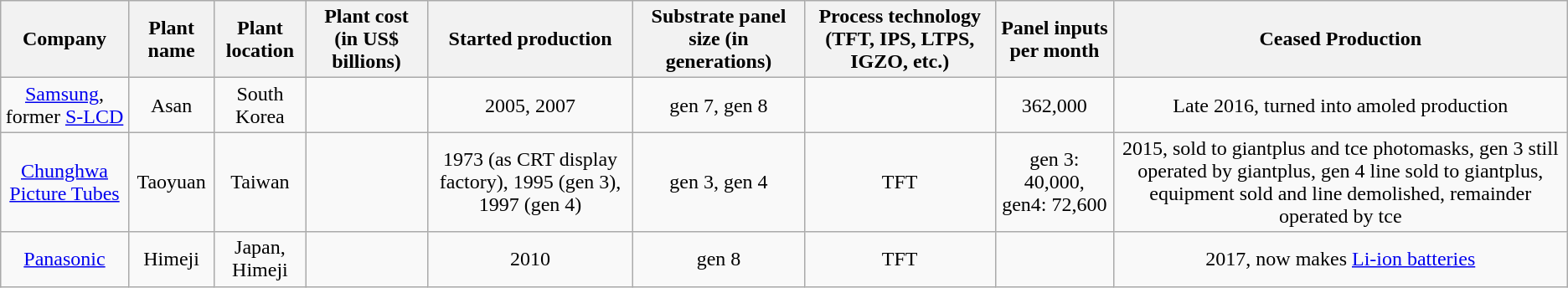<table class="wikitable sortable" style="text-align:center">
<tr>
<th>Company</th>
<th>Plant name</th>
<th>Plant location</th>
<th data-sort-type="number">Plant cost (in US$ billions)</th>
<th data-sort-type="number">Started production</th>
<th data-sort-type="number">Substrate panel size (in generations)</th>
<th data-sort-type="number">Process technology (TFT, IPS, LTPS, IGZO, etc.)</th>
<th data-sort-type="number">Panel inputs per month</th>
<th data-sort-type="number">Ceased Production</th>
</tr>
<tr>
<td><a href='#'>Samsung</a>, former <a href='#'>S-LCD</a></td>
<td>Asan</td>
<td>South Korea</td>
<td></td>
<td>2005, 2007</td>
<td>gen 7, gen 8</td>
<td></td>
<td>362,000</td>
<td>Late 2016, turned into amoled production</td>
</tr>
<tr>
<td><a href='#'>Chunghwa Picture Tubes</a></td>
<td>Taoyuan</td>
<td>Taiwan</td>
<td></td>
<td>1973 (as CRT display factory), 1995 (gen 3), 1997 (gen 4)</td>
<td>gen 3, gen 4</td>
<td>TFT</td>
<td>gen 3: 40,000, gen4: 72,600</td>
<td>2015, sold to giantplus and tce photomasks, gen 3 still operated by giantplus, gen 4 line sold to giantplus, equipment sold and line demolished, remainder operated by tce</td>
</tr>
<tr>
<td><a href='#'>Panasonic</a></td>
<td>Himeji</td>
<td>Japan, Himeji</td>
<td></td>
<td>2010</td>
<td>gen 8</td>
<td>TFT</td>
<td></td>
<td>2017, now makes <a href='#'>Li-ion batteries</a></td>
</tr>
</table>
